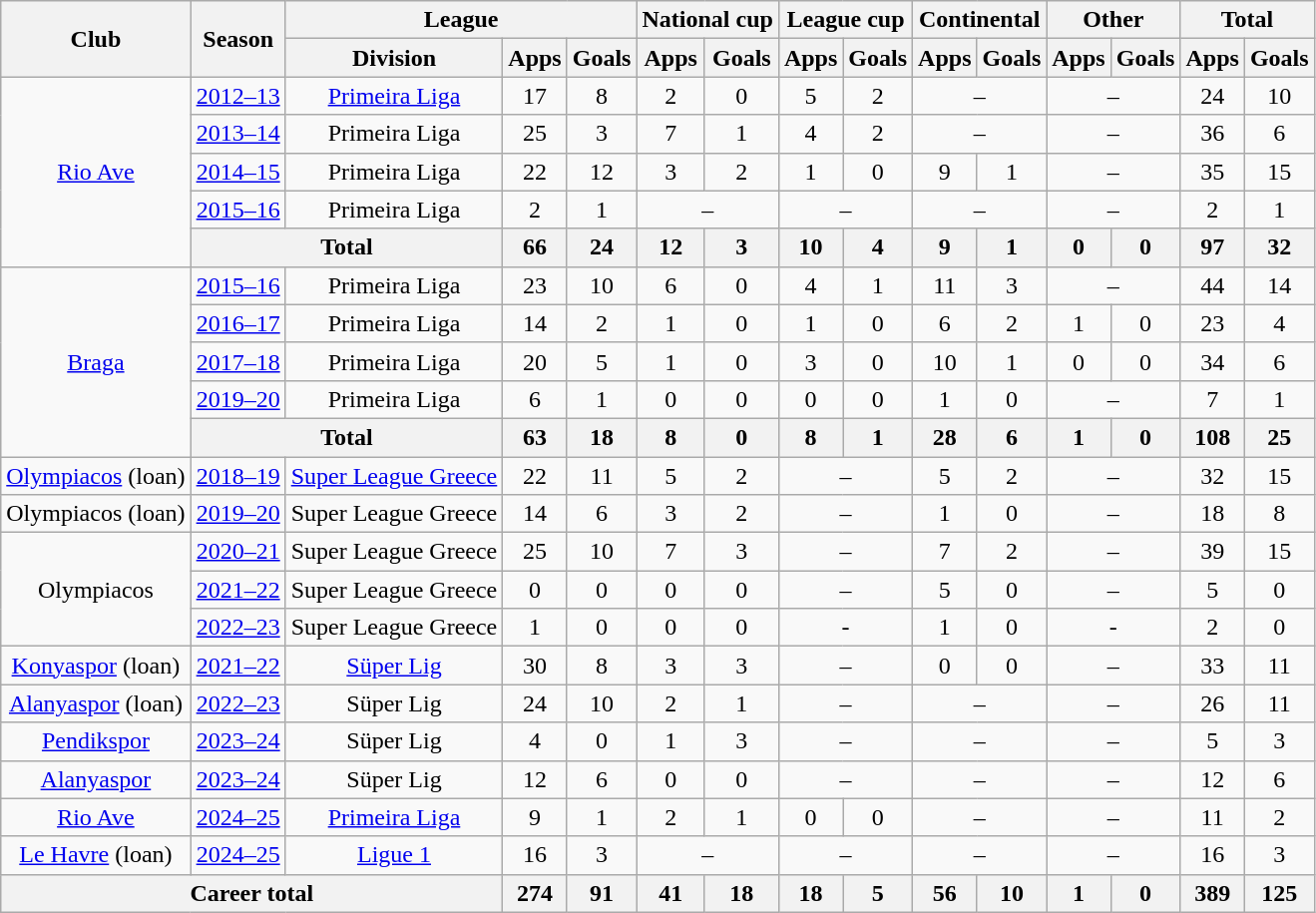<table class="wikitable" style="text-align:center">
<tr>
<th rowspan="2">Club</th>
<th rowspan="2">Season</th>
<th colspan="3">League</th>
<th colspan="2">National cup</th>
<th colspan="2">League cup</th>
<th colspan="2">Continental</th>
<th colspan="2">Other</th>
<th colspan="2">Total</th>
</tr>
<tr>
<th>Division</th>
<th>Apps</th>
<th>Goals</th>
<th>Apps</th>
<th>Goals</th>
<th>Apps</th>
<th>Goals</th>
<th>Apps</th>
<th>Goals</th>
<th>Apps</th>
<th>Goals</th>
<th>Apps</th>
<th>Goals</th>
</tr>
<tr>
<td rowspan="5"><a href='#'>Rio Ave</a></td>
<td><a href='#'>2012–13</a></td>
<td><a href='#'>Primeira Liga</a></td>
<td>17</td>
<td>8</td>
<td>2</td>
<td>0</td>
<td>5</td>
<td>2</td>
<td colspan="2">–</td>
<td colspan="2">–</td>
<td>24</td>
<td>10</td>
</tr>
<tr>
<td><a href='#'>2013–14</a></td>
<td>Primeira Liga</td>
<td>25</td>
<td>3</td>
<td>7</td>
<td>1</td>
<td>4</td>
<td>2</td>
<td colspan="2">–</td>
<td colspan="2">–</td>
<td>36</td>
<td>6</td>
</tr>
<tr>
<td><a href='#'>2014–15</a></td>
<td>Primeira Liga</td>
<td>22</td>
<td>12</td>
<td>3</td>
<td>2</td>
<td>1</td>
<td>0</td>
<td>9</td>
<td>1</td>
<td colspan="2">–</td>
<td>35</td>
<td>15</td>
</tr>
<tr>
<td><a href='#'>2015–16</a></td>
<td>Primeira Liga</td>
<td>2</td>
<td>1</td>
<td colspan="2">–</td>
<td colspan="2">–</td>
<td colspan="2">–</td>
<td colspan="2">–</td>
<td>2</td>
<td>1</td>
</tr>
<tr>
<th colspan="2">Total</th>
<th>66</th>
<th>24</th>
<th>12</th>
<th>3</th>
<th>10</th>
<th>4</th>
<th>9</th>
<th>1</th>
<th>0</th>
<th>0</th>
<th>97</th>
<th>32</th>
</tr>
<tr>
<td rowspan="5"><a href='#'>Braga</a></td>
<td><a href='#'>2015–16</a></td>
<td>Primeira Liga</td>
<td>23</td>
<td>10</td>
<td>6</td>
<td>0</td>
<td>4</td>
<td>1</td>
<td>11</td>
<td>3</td>
<td colspan="2">–</td>
<td>44</td>
<td>14</td>
</tr>
<tr>
<td><a href='#'>2016–17</a></td>
<td>Primeira Liga</td>
<td>14</td>
<td>2</td>
<td>1</td>
<td>0</td>
<td>1</td>
<td>0</td>
<td>6</td>
<td>2</td>
<td>1</td>
<td>0</td>
<td>23</td>
<td>4</td>
</tr>
<tr>
<td><a href='#'>2017–18</a></td>
<td>Primeira Liga</td>
<td>20</td>
<td>5</td>
<td>1</td>
<td>0</td>
<td>3</td>
<td>0</td>
<td>10</td>
<td>1</td>
<td>0</td>
<td>0</td>
<td>34</td>
<td>6</td>
</tr>
<tr>
<td><a href='#'>2019–20</a></td>
<td>Primeira Liga</td>
<td>6</td>
<td>1</td>
<td>0</td>
<td>0</td>
<td>0</td>
<td>0</td>
<td>1</td>
<td>0</td>
<td colspan="2">–</td>
<td>7</td>
<td>1</td>
</tr>
<tr>
<th colspan="2">Total</th>
<th>63</th>
<th>18</th>
<th>8</th>
<th>0</th>
<th>8</th>
<th>1</th>
<th>28</th>
<th>6</th>
<th>1</th>
<th>0</th>
<th>108</th>
<th>25</th>
</tr>
<tr>
<td><a href='#'>Olympiacos</a> (loan)</td>
<td><a href='#'>2018–19</a></td>
<td><a href='#'>Super League Greece</a></td>
<td>22</td>
<td>11</td>
<td>5</td>
<td>2</td>
<td colspan="2">–</td>
<td>5</td>
<td>2</td>
<td colspan="2">–</td>
<td>32</td>
<td>15</td>
</tr>
<tr>
<td>Olympiacos (loan)</td>
<td><a href='#'>2019–20</a></td>
<td>Super League Greece</td>
<td>14</td>
<td>6</td>
<td>3</td>
<td>2</td>
<td colspan="2">–</td>
<td>1</td>
<td>0</td>
<td colspan="2">–</td>
<td>18</td>
<td>8</td>
</tr>
<tr>
<td rowspan="3">Olympiacos</td>
<td><a href='#'>2020–21</a></td>
<td>Super League Greece</td>
<td>25</td>
<td>10</td>
<td>7</td>
<td>3</td>
<td colspan="2">–</td>
<td>7</td>
<td>2</td>
<td colspan="2">–</td>
<td>39</td>
<td>15</td>
</tr>
<tr>
<td><a href='#'>2021–22</a></td>
<td>Super League Greece</td>
<td>0</td>
<td>0</td>
<td>0</td>
<td>0</td>
<td colspan="2">–</td>
<td>5</td>
<td>0</td>
<td colspan="2">–</td>
<td>5</td>
<td>0</td>
</tr>
<tr>
<td><a href='#'>2022–23</a></td>
<td>Super League Greece</td>
<td>1</td>
<td>0</td>
<td>0</td>
<td>0</td>
<td colspan="2">-</td>
<td>1</td>
<td>0</td>
<td colspan="2">-</td>
<td>2</td>
<td>0</td>
</tr>
<tr>
<td><a href='#'>Konyaspor</a> (loan)</td>
<td><a href='#'>2021–22</a></td>
<td><a href='#'>Süper Lig</a></td>
<td>30</td>
<td>8</td>
<td>3</td>
<td>3</td>
<td colspan="2">–</td>
<td>0</td>
<td>0</td>
<td colspan="2">–</td>
<td>33</td>
<td>11</td>
</tr>
<tr>
<td><a href='#'>Alanyaspor</a> (loan)</td>
<td><a href='#'>2022–23</a></td>
<td>Süper Lig</td>
<td>24</td>
<td>10</td>
<td>2</td>
<td>1</td>
<td colspan="2">–</td>
<td colspan="2">–</td>
<td colspan="2">–</td>
<td>26</td>
<td>11</td>
</tr>
<tr>
<td><a href='#'>Pendikspor</a></td>
<td><a href='#'>2023–24</a></td>
<td>Süper Lig</td>
<td>4</td>
<td>0</td>
<td>1</td>
<td>3</td>
<td colspan="2">–</td>
<td colspan="2">–</td>
<td colspan="2">–</td>
<td>5</td>
<td>3</td>
</tr>
<tr>
<td><a href='#'>Alanyaspor</a></td>
<td><a href='#'>2023–24</a></td>
<td>Süper Lig</td>
<td>12</td>
<td>6</td>
<td>0</td>
<td>0</td>
<td colspan="2">–</td>
<td colspan="2">–</td>
<td colspan="2">–</td>
<td>12</td>
<td>6</td>
</tr>
<tr>
<td><a href='#'>Rio Ave</a></td>
<td><a href='#'>2024–25</a></td>
<td><a href='#'>Primeira Liga</a></td>
<td>9</td>
<td>1</td>
<td>2</td>
<td>1</td>
<td>0</td>
<td>0</td>
<td colspan="2">–</td>
<td colspan="2">–</td>
<td>11</td>
<td>2</td>
</tr>
<tr>
<td><a href='#'>Le Havre</a> (loan)</td>
<td><a href='#'>2024–25</a></td>
<td><a href='#'>Ligue 1</a></td>
<td>16</td>
<td>3</td>
<td colspan="2">–</td>
<td colspan="2">–</td>
<td colspan="2">–</td>
<td colspan="2">–</td>
<td>16</td>
<td>3</td>
</tr>
<tr>
<th colspan="3">Career total</th>
<th>274</th>
<th>91</th>
<th>41</th>
<th>18</th>
<th>18</th>
<th>5</th>
<th>56</th>
<th>10</th>
<th>1</th>
<th>0</th>
<th>389</th>
<th>125</th>
</tr>
</table>
